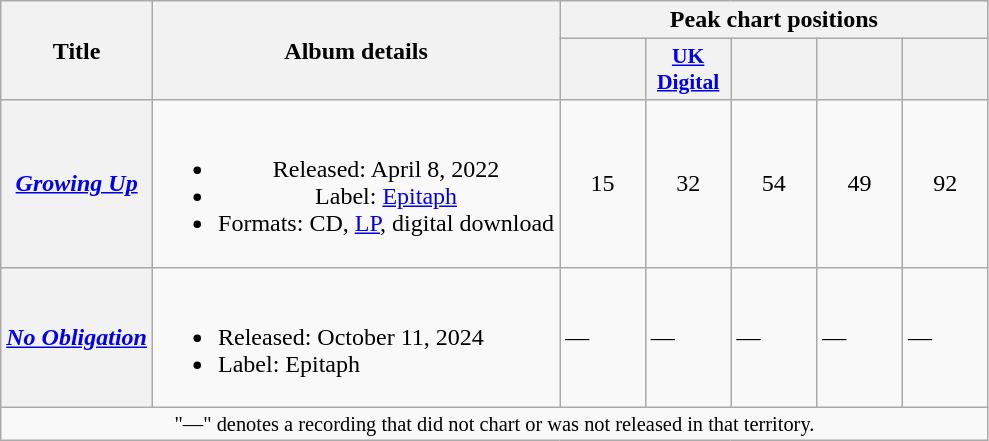<table class="wikitable plainrowheaders">
<tr>
<th scope="col" rowspan="2">Title</th>
<th scope="col" rowspan="2">Album details</th>
<th scope="col" colspan="5">Peak chart positions</th>
</tr>
<tr>
<th scope="col" style="width:3.5em;font-size:90%"><a href='#'></a><br></th>
<th scope="col" style="width:3.5em;font-size:90%"><a href='#'>UK<br>Digital</a><br></th>
<th scope="col" style="width:3.5em;font-size:90%"><a href='#'></a><br></th>
<th scope="col" style="width:3.5em;font-size:90%"><a href='#'></a><br></th>
<th scope="col" style="width:3.5em;font-size:90%"><a href='#'></a><br></th>
</tr>
<tr align="center">
<th scope="row"><em><a href='#'>Growing Up</a></em></th>
<td><br><ul><li>Released: April 8, 2022</li><li>Label: <a href='#'>Epitaph</a></li><li>Formats: CD, <a href='#'>LP</a>, digital download</li></ul></td>
<td>15</td>
<td>32</td>
<td>54</td>
<td>49</td>
<td>92</td>
</tr>
<tr>
<th scope="row"><em><a href='#'>No Obligation</a></em></th>
<td><br><ul><li>Released: October 11, 2024</li><li>Label: Epitaph</li></ul></td>
<td>—</td>
<td>—</td>
<td>—</td>
<td>—</td>
<td>—</td>
</tr>
<tr>
<td colspan="7" align="center" style="font-size: 85%">"—" denotes a recording that did not chart or was not released in that territory.</td>
</tr>
</table>
